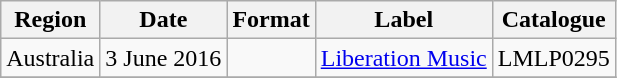<table class="wikitable plainrowheaders">
<tr>
<th scope="col">Region</th>
<th scope="col">Date</th>
<th scope="col">Format</th>
<th scope="col">Label</th>
<th scope="col">Catalogue</th>
</tr>
<tr>
<td>Australia</td>
<td>3 June 2016</td>
<td></td>
<td><a href='#'>Liberation Music</a></td>
<td>LMLP0295</td>
</tr>
<tr>
</tr>
</table>
